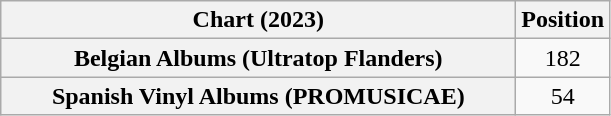<table class="wikitable sortable plainrowheaders" style="text-align:center">
<tr>
<th scope="col" style="width:21em;">Chart (2023)</th>
<th scope="col">Position</th>
</tr>
<tr>
<th scope="row">Belgian Albums (Ultratop Flanders)</th>
<td>182</td>
</tr>
<tr>
<th scope="row">Spanish Vinyl Albums (PROMUSICAE)</th>
<td>54</td>
</tr>
</table>
